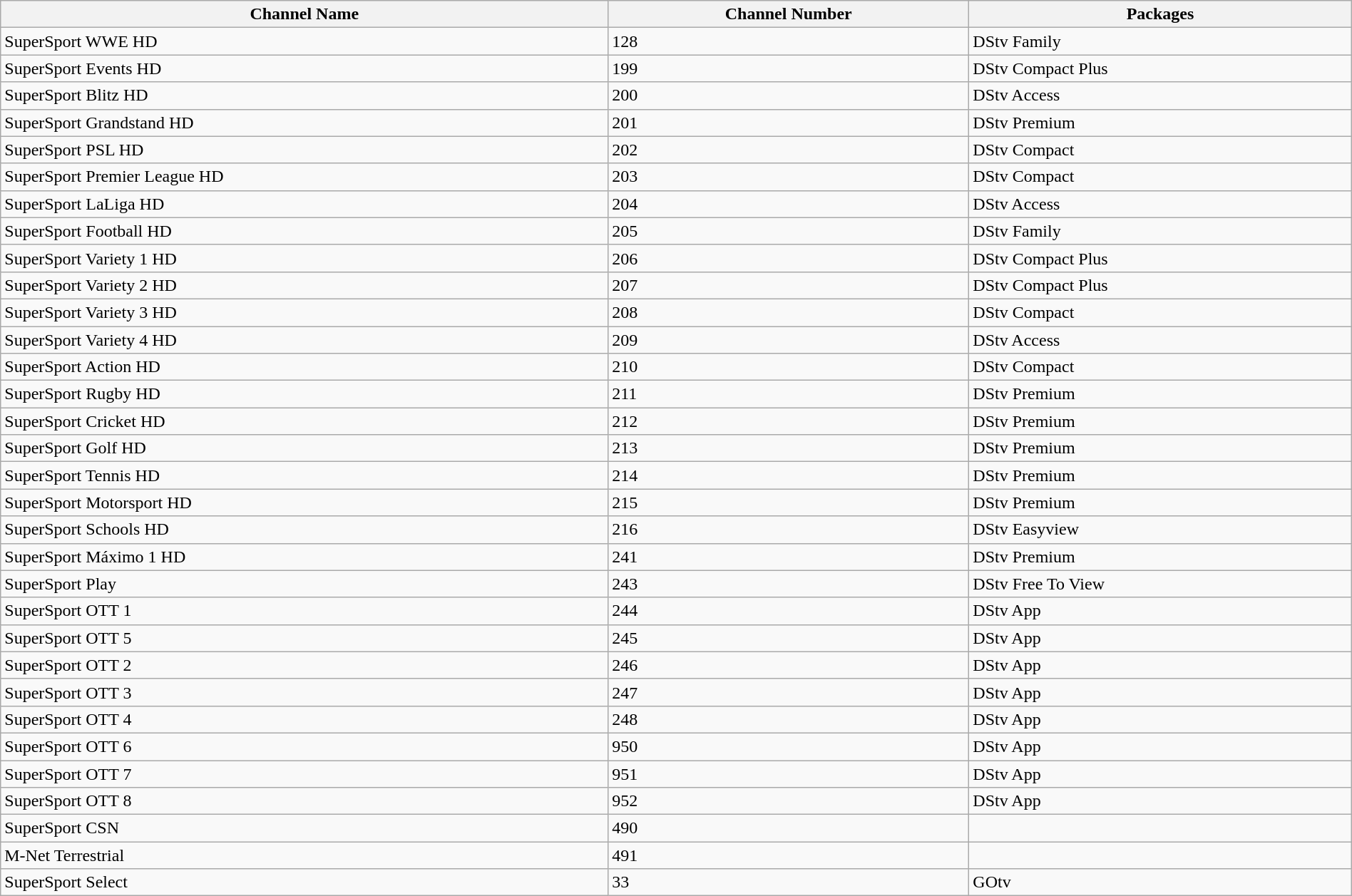<table class="wikitable" width="100%">
<tr>
<th>Channel Name</th>
<th>Channel Number</th>
<th>Packages</th>
</tr>
<tr>
<td>SuperSport WWE HD</td>
<td>128</td>
<td>DStv Family</td>
</tr>
<tr>
<td>SuperSport Events HD</td>
<td>199</td>
<td>DStv Compact Plus</td>
</tr>
<tr>
<td>SuperSport Blitz HD</td>
<td>200</td>
<td>DStv Access</td>
</tr>
<tr>
<td>SuperSport Grandstand HD</td>
<td>201</td>
<td>DStv Premium</td>
</tr>
<tr>
<td>SuperSport PSL HD</td>
<td>202</td>
<td>DStv Compact</td>
</tr>
<tr>
<td>SuperSport Premier League HD</td>
<td>203</td>
<td>DStv Compact</td>
</tr>
<tr>
<td>SuperSport LaLiga HD</td>
<td>204</td>
<td>DStv Access</td>
</tr>
<tr>
<td>SuperSport Football HD</td>
<td>205</td>
<td>DStv Family</td>
</tr>
<tr>
<td>SuperSport Variety 1 HD</td>
<td>206</td>
<td>DStv Compact Plus</td>
</tr>
<tr>
<td>SuperSport Variety 2 HD</td>
<td>207</td>
<td>DStv Compact Plus</td>
</tr>
<tr>
<td>SuperSport Variety 3 HD</td>
<td>208</td>
<td>DStv Compact</td>
</tr>
<tr>
<td>SuperSport Variety 4 HD</td>
<td>209</td>
<td>DStv Access</td>
</tr>
<tr>
<td>SuperSport Action HD</td>
<td>210</td>
<td>DStv Compact</td>
</tr>
<tr>
<td>SuperSport Rugby HD</td>
<td>211</td>
<td>DStv Premium</td>
</tr>
<tr>
<td>SuperSport Cricket HD</td>
<td>212</td>
<td>DStv Premium</td>
</tr>
<tr>
<td>SuperSport Golf HD</td>
<td>213</td>
<td>DStv Premium</td>
</tr>
<tr>
<td>SuperSport Tennis HD</td>
<td>214</td>
<td>DStv Premium</td>
</tr>
<tr>
<td>SuperSport Motorsport HD</td>
<td>215</td>
<td>DStv Premium</td>
</tr>
<tr>
<td>SuperSport Schools HD</td>
<td>216</td>
<td>DStv Easyview</td>
</tr>
<tr>
<td>SuperSport Máximo 1 HD</td>
<td>241</td>
<td>DStv Premium</td>
</tr>
<tr>
<td>SuperSport Play</td>
<td>243</td>
<td>DStv Free To View</td>
</tr>
<tr>
<td>SuperSport OTT 1</td>
<td>244</td>
<td>DStv App</td>
</tr>
<tr>
<td>SuperSport OTT 5</td>
<td>245</td>
<td>DStv App</td>
</tr>
<tr>
<td>SuperSport OTT 2</td>
<td>246</td>
<td>DStv App</td>
</tr>
<tr>
<td>SuperSport OTT 3</td>
<td>247</td>
<td>DStv App</td>
</tr>
<tr>
<td>SuperSport OTT 4</td>
<td>248</td>
<td>DStv App</td>
</tr>
<tr>
<td>SuperSport OTT 6</td>
<td>950</td>
<td>DStv App</td>
</tr>
<tr>
<td>SuperSport OTT 7</td>
<td>951</td>
<td>DStv App</td>
</tr>
<tr>
<td>SuperSport OTT 8</td>
<td>952</td>
<td>DStv App</td>
</tr>
<tr>
<td>SuperSport CSN</td>
<td>490</td>
<td></td>
</tr>
<tr>
<td>M-Net Terrestrial</td>
<td>491</td>
<td></td>
</tr>
<tr>
<td>SuperSport Select</td>
<td>33</td>
<td>GOtv</td>
</tr>
</table>
